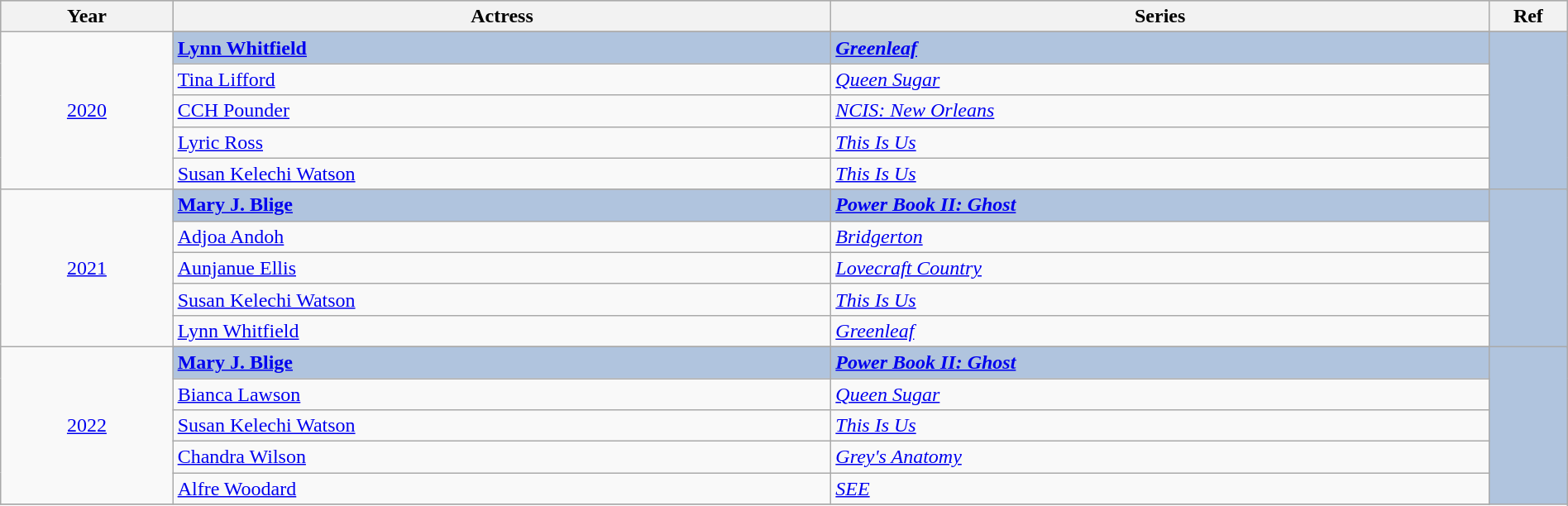<table class="wikitable" style="width:100%;">
<tr style="background:#bebebe;">
<th style="width:11%;">Year</th>
<th style="width:42%;">Actress</th>
<th style="width:42%;">Series</th>
<th style="width:5%;">Ref</th>
</tr>
<tr>
<td rowspan="6" align="center"><a href='#'>2020</a></td>
</tr>
<tr style="background:#B0C4DE">
<td><strong><a href='#'>Lynn Whitfield</a></strong></td>
<td><strong><em><a href='#'>Greenleaf</a></em></strong></td>
<td rowspan="6" align="center"></td>
</tr>
<tr>
<td><a href='#'>Tina Lifford</a></td>
<td><em><a href='#'>Queen Sugar</a></em></td>
</tr>
<tr>
<td><a href='#'>CCH Pounder</a></td>
<td><em><a href='#'>NCIS: New Orleans</a></em></td>
</tr>
<tr>
<td><a href='#'>Lyric Ross</a></td>
<td><em><a href='#'>This Is Us</a></em></td>
</tr>
<tr>
<td><a href='#'>Susan Kelechi Watson</a></td>
<td><em><a href='#'>This Is Us</a></em></td>
</tr>
<tr>
<td rowspan="6" align="center"><a href='#'>2021</a></td>
</tr>
<tr style="background:#B0C4DE">
<td><strong><a href='#'>Mary J. Blige</a></strong></td>
<td><strong><em><a href='#'>Power Book II: Ghost</a></em></strong></td>
<td rowspan="6" align="center"></td>
</tr>
<tr>
<td><a href='#'>Adjoa Andoh</a></td>
<td><em><a href='#'>Bridgerton</a></em></td>
</tr>
<tr>
<td><a href='#'>Aunjanue Ellis</a></td>
<td><em><a href='#'>Lovecraft Country</a></em></td>
</tr>
<tr>
<td><a href='#'>Susan Kelechi Watson</a></td>
<td><em><a href='#'>This Is Us</a></em></td>
</tr>
<tr>
<td><a href='#'>Lynn Whitfield</a></td>
<td><em><a href='#'>Greenleaf</a></em></td>
</tr>
<tr>
<td rowspan="6" align="center"><a href='#'>2022</a></td>
</tr>
<tr style="background:#B0C4DE">
<td><strong><a href='#'>Mary J. Blige</a></strong></td>
<td><strong><em><a href='#'>Power Book II: Ghost</a></em></strong></td>
<td rowspan="6" align="center"></td>
</tr>
<tr>
<td><a href='#'>Bianca Lawson</a></td>
<td><em><a href='#'>Queen Sugar</a></em></td>
</tr>
<tr>
<td><a href='#'>Susan Kelechi Watson</a></td>
<td><em><a href='#'>This Is Us</a></em></td>
</tr>
<tr>
<td><a href='#'>Chandra Wilson</a></td>
<td><em><a href='#'>Grey's Anatomy</a></em></td>
</tr>
<tr>
<td><a href='#'>Alfre Woodard</a></td>
<td><em><a href='#'>SEE</a></em></td>
</tr>
<tr>
</tr>
</table>
